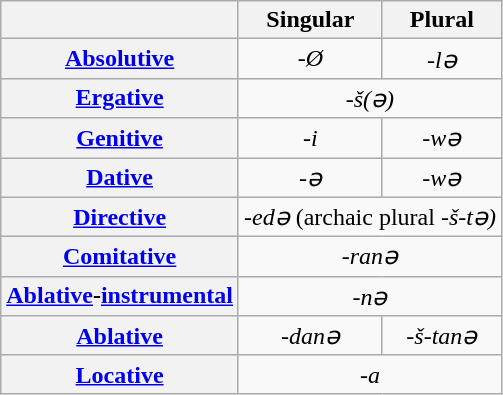<table class="wikitable" style="text-align: center;">
<tr>
<th></th>
<th>Singular</th>
<th>Plural</th>
</tr>
<tr>
<th><a href='#'>Absolutive</a></th>
<td><em>-Ø</em></td>
<td><em>-lə</em></td>
</tr>
<tr>
<th><a href='#'>Ergative</a></th>
<td colspan="2"><em>-š(ə)</em></td>
</tr>
<tr>
<th><a href='#'>Genitive</a></th>
<td><em>-i</em></td>
<td><em>-wə</em></td>
</tr>
<tr>
<th><a href='#'>Dative</a></th>
<td><em>-ə</em></td>
<td><em>-wə</em></td>
</tr>
<tr>
<th><a href='#'>Directive</a></th>
<td colspan="2"><em>-edə</em> (archaic plural <em>-š-tə)</em></td>
</tr>
<tr>
<th><a href='#'>Comitative</a></th>
<td colspan="2"><em>-ranə</em></td>
</tr>
<tr>
<th><a href='#'>Ablative</a>-<a href='#'>instrumental</a></th>
<td colspan="2"><em>-nə</em></td>
</tr>
<tr>
<th><a href='#'>Ablative</a></th>
<td><em>-danə</em></td>
<td><em>-š-tanə</em></td>
</tr>
<tr>
<th><a href='#'>Locative</a></th>
<td colspan="2"><em>-a</em></td>
</tr>
</table>
